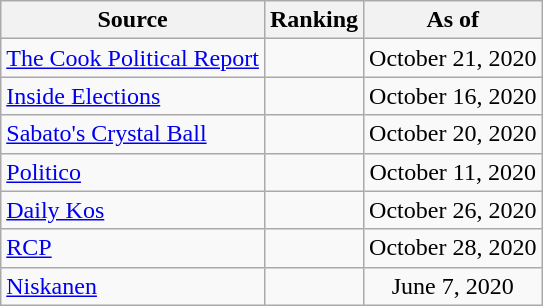<table class="wikitable" style="text-align:center">
<tr>
<th>Source</th>
<th>Ranking</th>
<th>As of</th>
</tr>
<tr>
<td align=left><a href='#'>The Cook Political Report</a></td>
<td></td>
<td>October 21, 2020</td>
</tr>
<tr>
<td align=left><a href='#'>Inside Elections</a></td>
<td></td>
<td>October 16, 2020</td>
</tr>
<tr>
<td align=left><a href='#'>Sabato's Crystal Ball</a></td>
<td></td>
<td>October 20, 2020</td>
</tr>
<tr>
<td align="left"><a href='#'>Politico</a></td>
<td></td>
<td>October 11, 2020</td>
</tr>
<tr>
<td align="left"><a href='#'>Daily Kos</a></td>
<td></td>
<td>October 26, 2020</td>
</tr>
<tr>
<td align="left"><a href='#'>RCP</a></td>
<td></td>
<td>October 28, 2020</td>
</tr>
<tr>
<td align="left"><a href='#'>Niskanen</a></td>
<td></td>
<td>June 7, 2020</td>
</tr>
</table>
